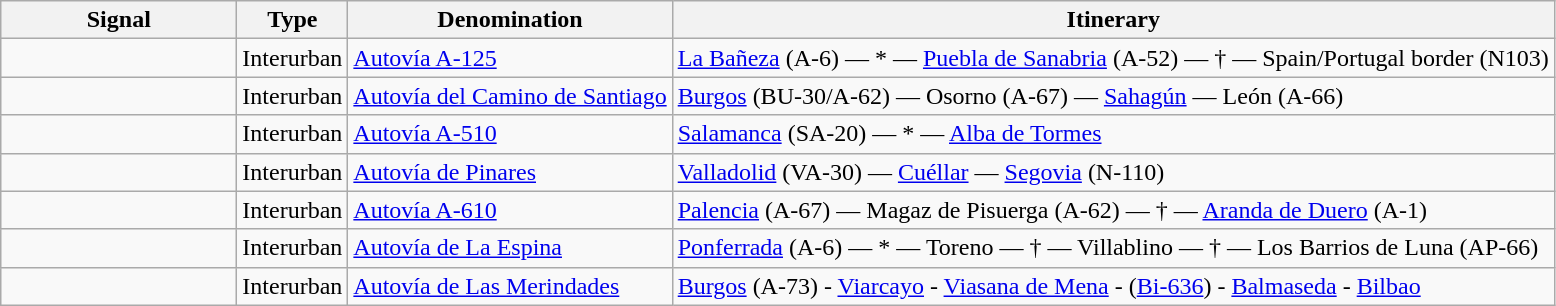<table class="wikitable">
<tr>
<th width="150px">Signal</th>
<th>Type</th>
<th>Denomination</th>
<th>Itinerary</th>
</tr>
<tr>
<td></td>
<td>Interurban</td>
<td><a href='#'>Autovía A-125</a></td>
<td><a href='#'>La Bañeza</a> (A-6) — * — <a href='#'>Puebla de Sanabria</a> (A-52) — † — Spain/Portugal border (N103)</td>
</tr>
<tr>
<td></td>
<td>Interurban</td>
<td><a href='#'>Autovía del Camino de Santiago</a></td>
<td><a href='#'>Burgos</a> (BU-30/A-62) — Osorno (A-67) — <a href='#'>Sahagún</a> — León (A-66)</td>
</tr>
<tr>
<td></td>
<td>Interurban</td>
<td><a href='#'>Autovía A-510</a></td>
<td><a href='#'>Salamanca</a> (SA-20) — * — <a href='#'>Alba de Tormes</a></td>
</tr>
<tr>
<td></td>
<td>Interurban</td>
<td><a href='#'>Autovía de Pinares</a></td>
<td><a href='#'>Valladolid</a> (VA-30) — <a href='#'>Cuéllar</a> — <a href='#'>Segovia</a> (N-110)</td>
</tr>
<tr>
<td></td>
<td>Interurban</td>
<td><a href='#'>Autovía A-610</a></td>
<td><a href='#'>Palencia</a> (A-67) — Magaz de Pisuerga (A-62) — † — <a href='#'>Aranda de Duero</a> (A-1)</td>
</tr>
<tr>
<td></td>
<td>Interurban</td>
<td><a href='#'>Autovía de La Espina</a></td>
<td><a href='#'>Ponferrada</a> (A-6) — * — Toreno — † — Villablino — † — Los Barrios de Luna (AP-66)</td>
</tr>
<tr>
<td></td>
<td>Interurban</td>
<td><a href='#'>Autovía de Las Merindades</a></td>
<td><a href='#'>Burgos</a> (A-73) - <a href='#'>Viarcayo</a> - <a href='#'>Viasana de Mena</a> - (<a href='#'>Bi-636</a>) - <a href='#'>Balmaseda</a>  - <a href='#'>Bilbao</a></td>
</tr>
</table>
